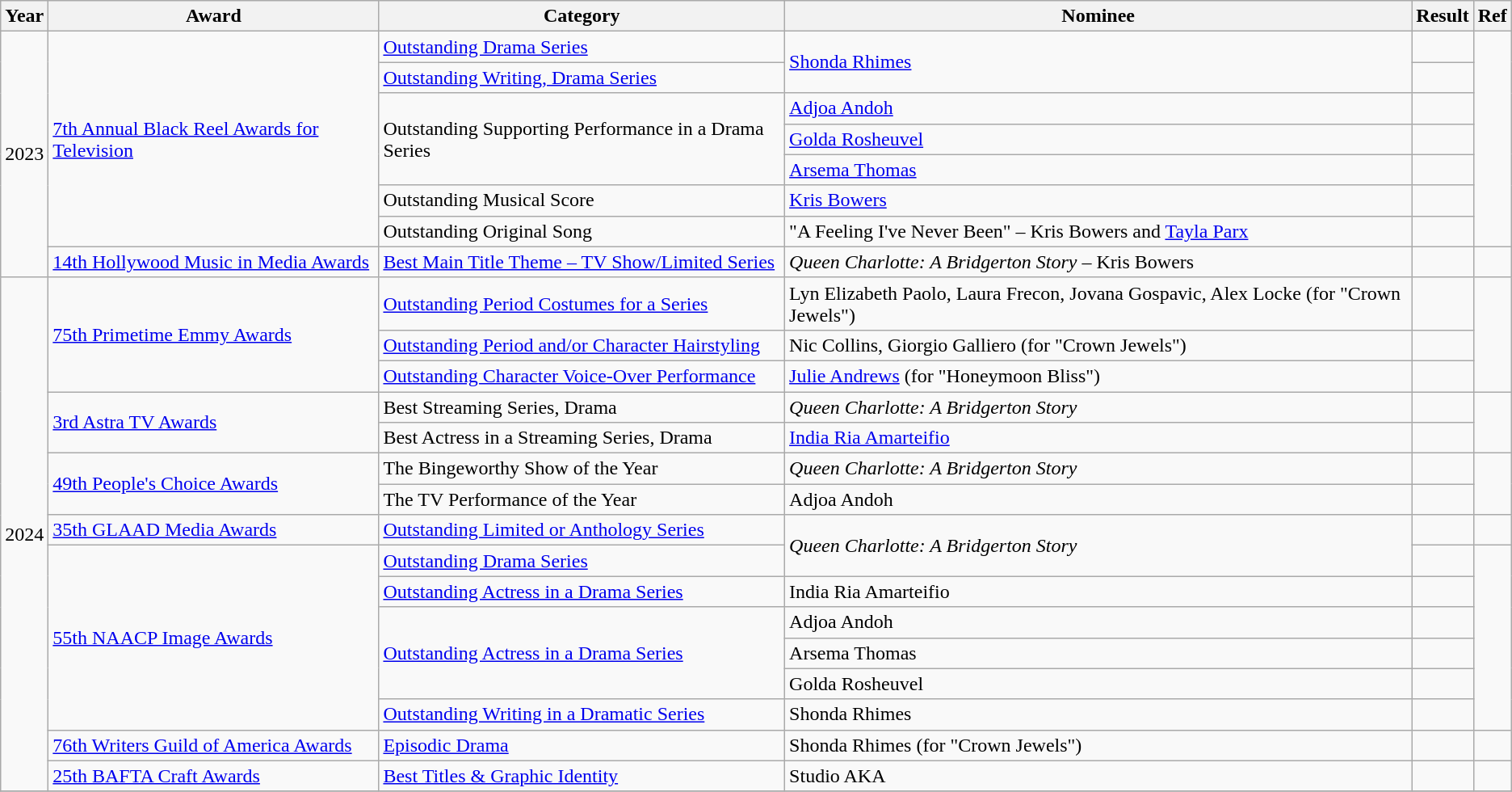<table class="wikitable sortable">
<tr>
<th>Year</th>
<th>Award</th>
<th>Category</th>
<th>Nominee</th>
<th>Result</th>
<th>Ref</th>
</tr>
<tr>
<td rowspan="8">2023</td>
<td rowspan="7"><a href='#'>7th Annual Black Reel Awards for Television</a></td>
<td><a href='#'>Outstanding Drama Series</a></td>
<td rowspan="2"><a href='#'>Shonda Rhimes</a></td>
<td></td>
<td rowspan="7"></td>
</tr>
<tr>
<td><a href='#'>Outstanding Writing, Drama Series</a></td>
<td></td>
</tr>
<tr>
<td rowspan="3">Outstanding Supporting Performance in a Drama Series</td>
<td><a href='#'>Adjoa Andoh</a></td>
<td></td>
</tr>
<tr>
<td><a href='#'>Golda Rosheuvel</a></td>
<td></td>
</tr>
<tr>
<td><a href='#'>Arsema Thomas</a></td>
<td></td>
</tr>
<tr>
<td>Outstanding Musical Score</td>
<td><a href='#'>Kris Bowers</a></td>
<td></td>
</tr>
<tr>
<td>Outstanding Original Song</td>
<td>"A Feeling I've Never Been"  – Kris Bowers and <a href='#'>Tayla Parx</a></td>
<td></td>
</tr>
<tr>
<td><a href='#'>14th Hollywood Music in Media Awards</a></td>
<td><a href='#'>Best Main Title Theme – TV Show/Limited Series</a></td>
<td><em>Queen Charlotte: A Bridgerton Story</em> – Kris Bowers</td>
<td></td>
<td></td>
</tr>
<tr>
<td rowspan="16">2024</td>
<td rowspan="3"><a href='#'>75th Primetime Emmy Awards</a></td>
<td><a href='#'>Outstanding Period Costumes for a Series</a></td>
<td>Lyn Elizabeth Paolo, Laura Frecon, Jovana Gospavic, Alex Locke (for "Crown Jewels")</td>
<td></td>
<td rowspan="3"></td>
</tr>
<tr>
<td><a href='#'>Outstanding Period and/or Character Hairstyling</a></td>
<td>Nic Collins, Giorgio Galliero (for "Crown Jewels")</td>
<td></td>
</tr>
<tr>
<td><a href='#'>Outstanding Character Voice-Over Performance</a></td>
<td><a href='#'>Julie Andrews</a> (for "Honeymoon Bliss")</td>
<td></td>
</tr>
<tr>
<td rowspan="2"><a href='#'>3rd Astra TV Awards</a></td>
<td>Best Streaming Series, Drama</td>
<td><em>Queen Charlotte: A Bridgerton Story</em></td>
<td></td>
<td rowspan="2"></td>
</tr>
<tr>
<td>Best Actress in a Streaming Series, Drama</td>
<td><a href='#'>India Ria Amarteifio</a></td>
<td></td>
</tr>
<tr>
<td rowspan="2"><a href='#'>49th People's Choice Awards</a></td>
<td>The Bingeworthy Show of the Year</td>
<td><em>Queen Charlotte: A Bridgerton Story</em></td>
<td></td>
<td rowspan="2"></td>
</tr>
<tr>
<td>The TV Performance of the Year</td>
<td>Adjoa Andoh</td>
<td></td>
</tr>
<tr>
<td><a href='#'>35th GLAAD Media Awards</a></td>
<td><a href='#'>Outstanding Limited or Anthology Series</a></td>
<td rowspan="2"><em>Queen Charlotte: A Bridgerton Story</em></td>
<td></td>
<td></td>
</tr>
<tr>
<td rowspan="6"><a href='#'>55th NAACP Image Awards</a></td>
<td><a href='#'>Outstanding Drama Series</a></td>
<td></td>
<td rowspan="6"></td>
</tr>
<tr>
<td><a href='#'>Outstanding Actress in a Drama Series</a></td>
<td>India Ria Amarteifio</td>
<td></td>
</tr>
<tr>
<td rowspan="3"><a href='#'>Outstanding Actress in a Drama Series</a></td>
<td>Adjoa Andoh</td>
<td></td>
</tr>
<tr>
<td>Arsema Thomas</td>
<td></td>
</tr>
<tr>
<td>Golda Rosheuvel</td>
<td></td>
</tr>
<tr>
<td><a href='#'>Outstanding Writing in a Dramatic Series</a></td>
<td>Shonda Rhimes</td>
<td></td>
</tr>
<tr>
<td><a href='#'>76th Writers Guild of America Awards</a></td>
<td><a href='#'>Episodic Drama</a></td>
<td>Shonda Rhimes (for "Crown Jewels")</td>
<td></td>
<td></td>
</tr>
<tr>
<td><a href='#'>25th BAFTA Craft Awards</a></td>
<td><a href='#'>Best Titles & Graphic Identity</a></td>
<td>Studio AKA</td>
<td></td>
<td></td>
</tr>
<tr>
</tr>
</table>
